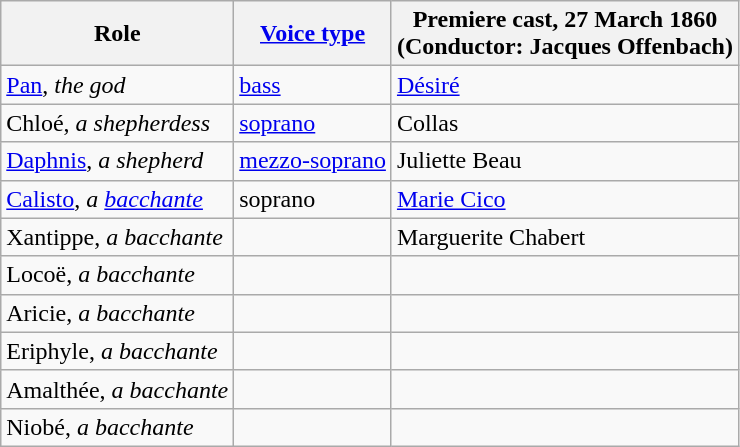<table class="wikitable">
<tr>
<th>Role</th>
<th><a href='#'>Voice type</a></th>
<th>Premiere cast, 27 March 1860<br>(Conductor: Jacques Offenbach)</th>
</tr>
<tr>
<td><a href='#'>Pan</a>, <em>the god</em></td>
<td><a href='#'>bass</a></td>
<td><a href='#'>Désiré</a></td>
</tr>
<tr>
<td>Chloé, <em>a shepherdess</em></td>
<td><a href='#'>soprano</a></td>
<td>Collas</td>
</tr>
<tr>
<td><a href='#'>Daphnis</a>, <em>a shepherd</em></td>
<td><a href='#'>mezzo-soprano</a></td>
<td>Juliette Beau</td>
</tr>
<tr>
<td><a href='#'>Calisto</a>, <em>a <a href='#'>bacchante</a></em></td>
<td>soprano</td>
<td><a href='#'>Marie Cico</a></td>
</tr>
<tr>
<td>Xantippe, <em>a bacchante</em></td>
<td></td>
<td>Marguerite Chabert</td>
</tr>
<tr>
<td>Locoë, <em>a bacchante</em></td>
<td></td>
<td></td>
</tr>
<tr>
<td>Aricie, <em>a bacchante</em></td>
<td></td>
<td></td>
</tr>
<tr>
<td>Eriphyle, <em>a bacchante</em></td>
<td></td>
<td></td>
</tr>
<tr>
<td>Amalthée, <em>a bacchante</em></td>
<td></td>
<td></td>
</tr>
<tr>
<td>Niobé, <em>a bacchante</em></td>
<td></td>
<td></td>
</tr>
</table>
